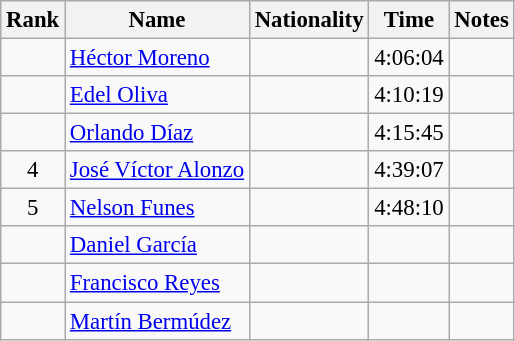<table class="wikitable sortable" style="text-align:center;font-size:95%">
<tr>
<th>Rank</th>
<th>Name</th>
<th>Nationality</th>
<th>Time</th>
<th>Notes</th>
</tr>
<tr>
<td></td>
<td align=left><a href='#'>Héctor Moreno</a></td>
<td align=left></td>
<td>4:06:04</td>
<td></td>
</tr>
<tr>
<td></td>
<td align=left><a href='#'>Edel Oliva</a></td>
<td align=left></td>
<td>4:10:19</td>
<td></td>
</tr>
<tr>
<td></td>
<td align=left><a href='#'>Orlando Díaz</a></td>
<td align=left></td>
<td>4:15:45</td>
<td></td>
</tr>
<tr>
<td>4</td>
<td align=left><a href='#'>José Víctor Alonzo</a></td>
<td align=left></td>
<td>4:39:07</td>
<td></td>
</tr>
<tr>
<td>5</td>
<td align=left><a href='#'>Nelson Funes</a></td>
<td align=left></td>
<td>4:48:10</td>
<td></td>
</tr>
<tr>
<td></td>
<td align=left><a href='#'>Daniel García</a></td>
<td align=left></td>
<td></td>
<td></td>
</tr>
<tr>
<td></td>
<td align=left><a href='#'>Francisco Reyes</a></td>
<td align=left></td>
<td></td>
<td></td>
</tr>
<tr>
<td></td>
<td align=left><a href='#'>Martín Bermúdez</a></td>
<td align=left></td>
<td></td>
<td></td>
</tr>
</table>
